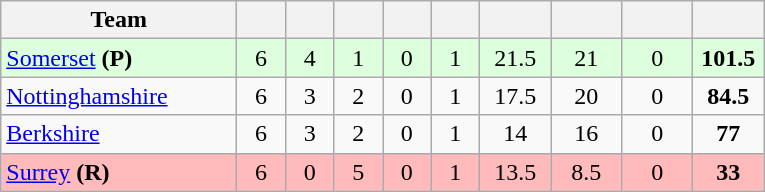<table class="wikitable" style="text-align:center">
<tr>
<th width="150">Team</th>
<th width="25"></th>
<th width="25"></th>
<th width="25"></th>
<th width="25"></th>
<th width="25"></th>
<th width="40"></th>
<th width="40"></th>
<th width="40"></th>
<th width="40"></th>
</tr>
<tr style="background:#dfd">
<td style="text-align:left"><a href='#'>Somerset</a> <strong>(P)</strong></td>
<td>6</td>
<td>4</td>
<td>1</td>
<td>0</td>
<td>1</td>
<td>21.5</td>
<td>21</td>
<td>0</td>
<td><strong>101.5</strong></td>
</tr>
<tr>
<td style="text-align:left"><a href='#'>Nottinghamshire</a></td>
<td>6</td>
<td>3</td>
<td>2</td>
<td>0</td>
<td>1</td>
<td>17.5</td>
<td>20</td>
<td>0</td>
<td><strong>84.5</strong></td>
</tr>
<tr>
<td style="text-align:left"><a href='#'>Berkshire</a></td>
<td>6</td>
<td>3</td>
<td>2</td>
<td>0</td>
<td>1</td>
<td>14</td>
<td>16</td>
<td>0</td>
<td><strong>77</strong></td>
</tr>
<tr style="background:#FFBBBB">
<td style="text-align:left"><a href='#'>Surrey</a> <strong>(R)</strong></td>
<td>6</td>
<td>0</td>
<td>5</td>
<td>0</td>
<td>1</td>
<td>13.5</td>
<td>8.5</td>
<td>0</td>
<td><strong>33</strong></td>
</tr>
</table>
